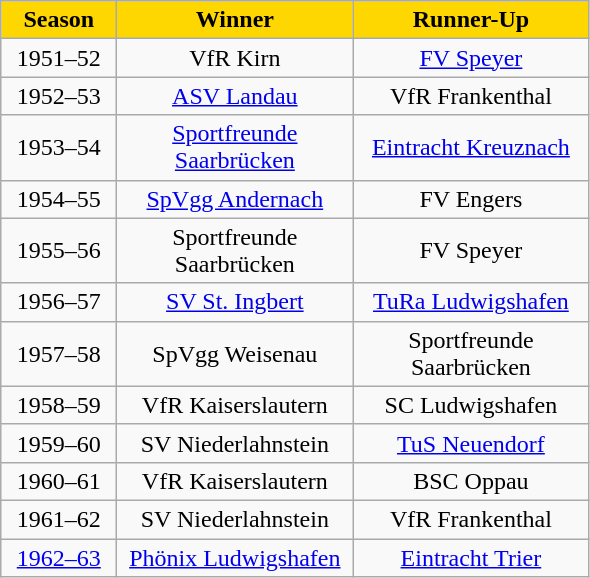<table class="wikitable">
<tr align="center" bgcolor="#FFD700">
<td width="70"><strong>Season</strong></td>
<td width="150"><strong>Winner</strong></td>
<td width="150"><strong>Runner-Up</strong></td>
</tr>
<tr align="center">
<td>1951–52</td>
<td>VfR Kirn</td>
<td><a href='#'>FV Speyer</a></td>
</tr>
<tr align="center">
<td>1952–53</td>
<td><a href='#'>ASV Landau</a></td>
<td>VfR Frankenthal</td>
</tr>
<tr align="center">
<td>1953–54</td>
<td><a href='#'>Sportfreunde Saarbrücken</a></td>
<td><a href='#'>Eintracht Kreuznach</a></td>
</tr>
<tr align="center">
<td>1954–55</td>
<td><a href='#'>SpVgg Andernach</a></td>
<td>FV Engers</td>
</tr>
<tr align="center">
<td>1955–56</td>
<td>Sportfreunde Saarbrücken</td>
<td>FV Speyer</td>
</tr>
<tr align="center">
<td>1956–57</td>
<td><a href='#'>SV St. Ingbert</a></td>
<td><a href='#'>TuRa Ludwigshafen</a></td>
</tr>
<tr align="center">
<td>1957–58</td>
<td>SpVgg Weisenau</td>
<td>Sportfreunde Saarbrücken</td>
</tr>
<tr align="center">
<td>1958–59</td>
<td>VfR Kaiserslautern</td>
<td>SC Ludwigshafen</td>
</tr>
<tr align="center">
<td>1959–60</td>
<td>SV Niederlahnstein</td>
<td><a href='#'>TuS Neuendorf</a></td>
</tr>
<tr align="center">
<td>1960–61</td>
<td>VfR Kaiserslautern</td>
<td>BSC Oppau</td>
</tr>
<tr align="center">
<td>1961–62</td>
<td>SV Niederlahnstein</td>
<td>VfR Frankenthal</td>
</tr>
<tr align="center">
<td><a href='#'>1962–63</a></td>
<td><a href='#'>Phönix Ludwigshafen</a></td>
<td><a href='#'>Eintracht Trier</a></td>
</tr>
</table>
